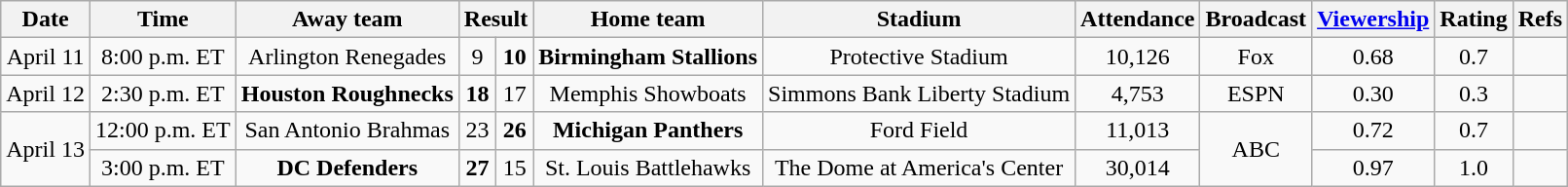<table class="wikitable" style="text-align:center;">
<tr>
<th>Date</th>
<th>Time<br></th>
<th>Away team</th>
<th colspan="2">Result<br></th>
<th>Home team</th>
<th>Stadium</th>
<th>Attendance</th>
<th>Broadcast</th>
<th><a href='#'>Viewership</a><br></th>
<th>Rating<br></th>
<th>Refs</th>
</tr>
<tr>
<td>April 11</td>
<td>8:00 p.m. ET</td>
<td>Arlington Renegades</td>
<td>9</td>
<td><strong>10</strong></td>
<td><strong>Birmingham Stallions</strong></td>
<td>Protective Stadium</td>
<td>10,126</td>
<td>Fox</td>
<td>0.68</td>
<td>0.7</td>
<td></td>
</tr>
<tr>
<td>April 12</td>
<td>2:30 p.m. ET</td>
<td><strong>Houston Roughnecks</strong></td>
<td><strong>18</strong></td>
<td>17</td>
<td>Memphis Showboats</td>
<td>Simmons Bank Liberty Stadium</td>
<td>4,753</td>
<td>ESPN</td>
<td>0.30</td>
<td>0.3</td>
<td></td>
</tr>
<tr>
<td rowspan=2>April 13</td>
<td>12:00 p.m. ET</td>
<td>San Antonio Brahmas</td>
<td>23</td>
<td><strong>26</strong></td>
<td><strong>Michigan Panthers</strong></td>
<td>Ford Field</td>
<td>11,013</td>
<td rowspan="2">ABC</td>
<td>0.72</td>
<td>0.7</td>
<td></td>
</tr>
<tr>
<td>3:00 p.m. ET</td>
<td><strong>DC Defenders</strong></td>
<td><strong>27</strong></td>
<td>15</td>
<td>St. Louis Battlehawks</td>
<td>The Dome at America's Center</td>
<td>30,014</td>
<td>0.97</td>
<td>1.0</td>
<td></td>
</tr>
</table>
